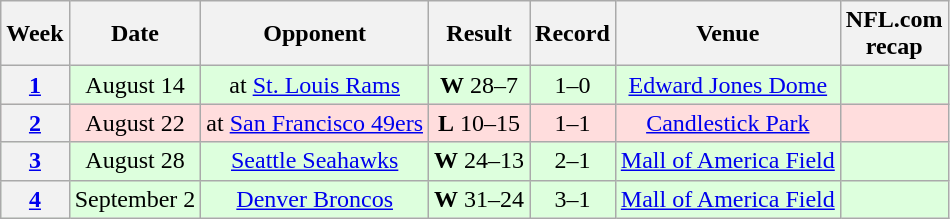<table class="wikitable" style="text-align:center">
<tr>
<th>Week</th>
<th>Date</th>
<th>Opponent</th>
<th>Result</th>
<th>Record</th>
<th>Venue</th>
<th>NFL.com<br>recap</th>
</tr>
<tr bgcolor="#ddffdd">
<th><a href='#'>1</a></th>
<td>August 14</td>
<td>at <a href='#'>St. Louis Rams</a></td>
<td><strong>W</strong> 28–7</td>
<td>1–0</td>
<td><a href='#'>Edward Jones Dome</a></td>
<td></td>
</tr>
<tr bgcolor="#ffdddd">
<th><a href='#'>2</a></th>
<td>August 22</td>
<td>at <a href='#'>San Francisco 49ers</a></td>
<td><strong>L</strong> 10–15</td>
<td>1–1</td>
<td><a href='#'>Candlestick Park</a></td>
<td></td>
</tr>
<tr bgcolor="#ddffdd">
<th><a href='#'>3</a></th>
<td>August 28</td>
<td><a href='#'>Seattle Seahawks</a></td>
<td><strong>W</strong> 24–13</td>
<td>2–1</td>
<td><a href='#'>Mall of America Field</a></td>
<td></td>
</tr>
<tr bgcolor="#ddffdd">
<th><a href='#'>4</a></th>
<td>September 2</td>
<td><a href='#'>Denver Broncos</a></td>
<td><strong>W</strong> 31–24</td>
<td>3–1</td>
<td><a href='#'>Mall of America Field</a></td>
<td></td>
</tr>
</table>
